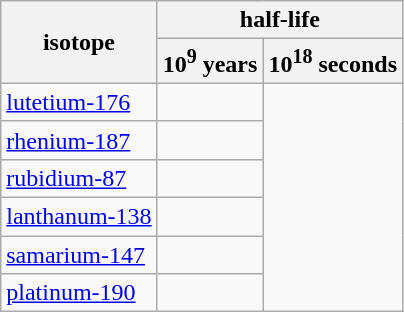<table class="wikitable sortable">
<tr>
<th rowspan=2>isotope</th>
<th colspan=2>half-life</th>
</tr>
<tr>
<th class=unsortable>10<sup>9</sup> years</th>
<th class=unsortable>10<sup>18</sup> seconds</th>
</tr>
<tr>
<td><a href='#'>lutetium-176</a></td>
<td></td>
</tr>
<tr>
<td><a href='#'>rhenium-187</a></td>
<td></td>
</tr>
<tr>
<td><a href='#'>rubidium-87</a></td>
<td></td>
</tr>
<tr>
<td><a href='#'>lanthanum-138</a></td>
<td></td>
</tr>
<tr>
<td><a href='#'>samarium-147</a></td>
<td></td>
</tr>
<tr>
<td><a href='#'>platinum-190</a></td>
<td></td>
</tr>
</table>
